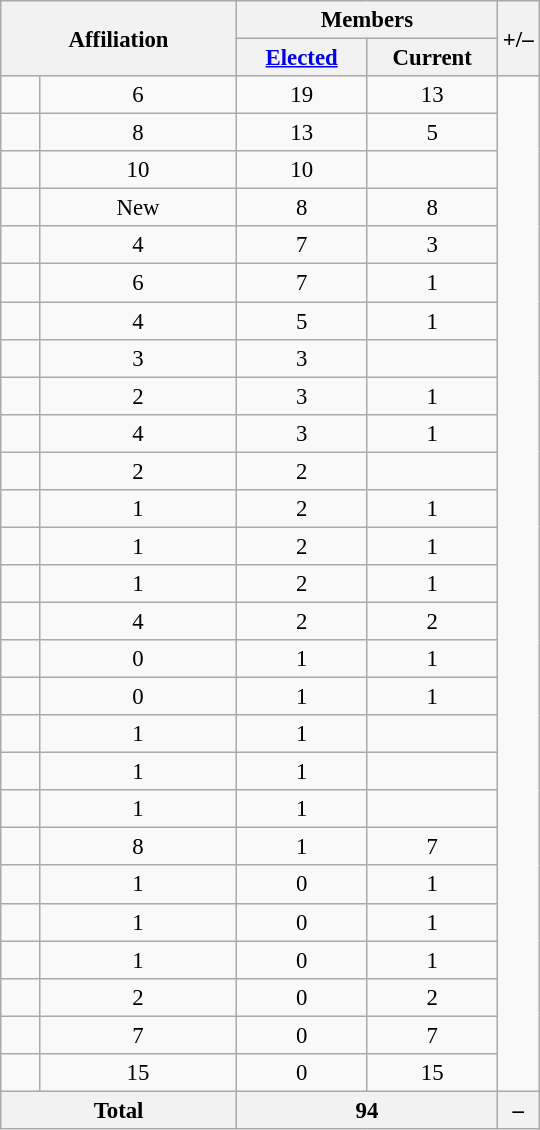<table class="wikitable" border="1" style="font-size: 95%; text-align: center;">
<tr>
<th colspan="2" rowspan="2" class="unsortable" style="text-align: center; vertical-align: middle; width: 150px;">Affiliation</th>
<th colspan="2" style="vertical-align: top;">Members</th>
<th rowspan="2">+/–</th>
</tr>
<tr>
<th data-sort-type="number" style="width: 80px;"><a href='#'>Elected</a></th>
<th style="width: 80px;">Current</th>
</tr>
<tr>
<td></td>
<td style="text-align: center;">6</td>
<td style="text-align: center;">19</td>
<td>13</td>
</tr>
<tr>
<td></td>
<td style="text-align: center;">8</td>
<td style="text-align: center;">13</td>
<td>5</td>
</tr>
<tr>
<td></td>
<td style="text-align: center;">10</td>
<td style="text-align: center;">10</td>
<td></td>
</tr>
<tr>
<td></td>
<td style="text-align: center;">New</td>
<td style="text-align: center;">8</td>
<td>8</td>
</tr>
<tr>
<td></td>
<td style="text-align: center;">4</td>
<td style="text-align: center;">7</td>
<td>3</td>
</tr>
<tr>
<td></td>
<td style="text-align: center;">6</td>
<td style="text-align: center;">7</td>
<td>1</td>
</tr>
<tr>
<td></td>
<td style="text-align: center;">4</td>
<td style="text-align: center;">5</td>
<td>1</td>
</tr>
<tr>
<td></td>
<td style="text-align: center;">3</td>
<td style="text-align: center;">3</td>
<td></td>
</tr>
<tr>
<td></td>
<td style="text-align: center;">2</td>
<td style="text-align: center;">3</td>
<td>1</td>
</tr>
<tr>
<td></td>
<td style="text-align: center;">4</td>
<td style="text-align: center;">3</td>
<td>1</td>
</tr>
<tr>
<td></td>
<td style="text-align: center;">2</td>
<td style="text-align: center;">2</td>
<td></td>
</tr>
<tr>
<td></td>
<td style="text-align: center;">1</td>
<td style="text-align: center;">2</td>
<td>1</td>
</tr>
<tr>
<td></td>
<td style="text-align: center;">1</td>
<td style="text-align: center;">2</td>
<td>1</td>
</tr>
<tr>
<td></td>
<td style="text-align: center;">1</td>
<td style="text-align: center;">2</td>
<td>1</td>
</tr>
<tr>
<td></td>
<td style="text-align: center;">4</td>
<td style="text-align: center;">2</td>
<td>2</td>
</tr>
<tr>
<td></td>
<td style="text-align: center;">0</td>
<td style="text-align: center;">1</td>
<td>1</td>
</tr>
<tr>
<td></td>
<td style="text-align: center;">0</td>
<td style="text-align: center;">1</td>
<td>1</td>
</tr>
<tr>
<td></td>
<td style="text-align: center;">1</td>
<td style="text-align: center;">1</td>
<td></td>
</tr>
<tr>
<td></td>
<td style="text-align: center;">1</td>
<td style="text-align: center;">1</td>
<td></td>
</tr>
<tr>
<td></td>
<td style="text-align: center;">1</td>
<td style="text-align: center;">1</td>
<td></td>
</tr>
<tr>
<td></td>
<td style="text-align: center;">8</td>
<td style="text-align: center;">1</td>
<td>7</td>
</tr>
<tr>
<td></td>
<td style="text-align: center;">1</td>
<td style="text-align: center;">0</td>
<td>1</td>
</tr>
<tr>
<td></td>
<td style="text-align: center;">1</td>
<td style="text-align: center;">0</td>
<td>1</td>
</tr>
<tr>
<td></td>
<td style="text-align: center;">1</td>
<td style="text-align: center;">0</td>
<td>1</td>
</tr>
<tr>
<td></td>
<td style="text-align: center;">2</td>
<td style="text-align: center;">0</td>
<td>2</td>
</tr>
<tr>
<td></td>
<td style="text-align: center;">7</td>
<td style="text-align: center;">0</td>
<td>7</td>
</tr>
<tr>
<td></td>
<td style="text-align: center;">15</td>
<td style="text-align: center;">0</td>
<td>15</td>
</tr>
<tr>
<th colspan="2">Total</th>
<th colspan="2">94</th>
<th>–</th>
</tr>
</table>
